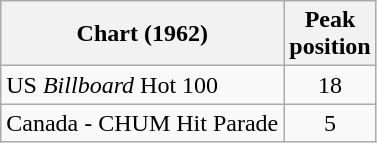<table class="wikitable sortable">
<tr>
<th align="left">Chart (1962)</th>
<th style="text-align:center;">Peak<br>position</th>
</tr>
<tr>
<td align="left">US <em>Billboard</em> Hot 100</td>
<td style="text-align:center;">18</td>
</tr>
<tr>
<td align="left">Canada - CHUM Hit Parade</td>
<td style="text-align:center;">5</td>
</tr>
</table>
